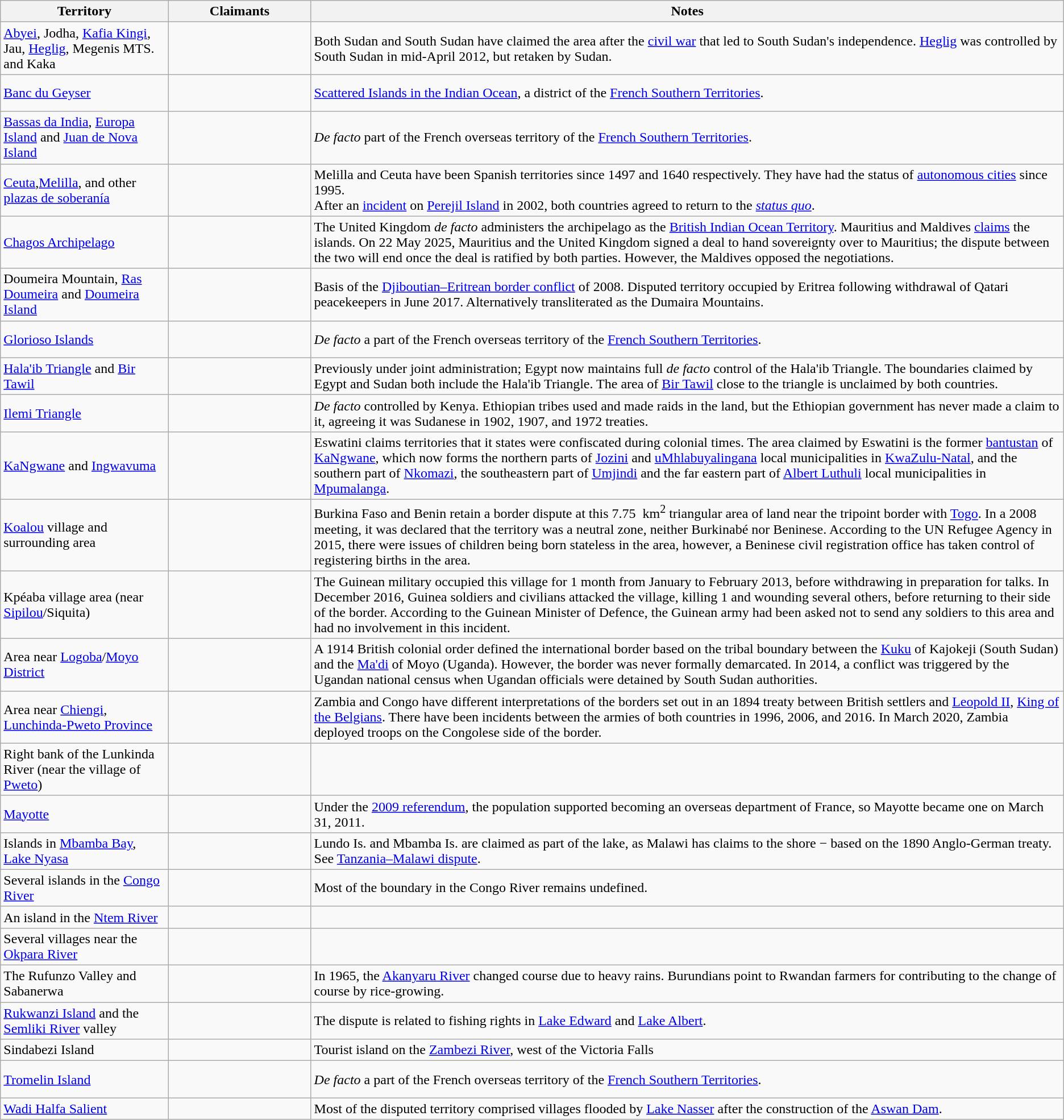<table class="wikitable sortable">
<tr>
<th>Territory</th>
<th width=160px>Claimants</th>
<th class="unsortable">Notes</th>
</tr>
<tr>
<td><a href='#'>Abyei</a>, Jodha, <a href='#'>Kafia Kingi</a>, Jau, <a href='#'>Heglig</a>, Megenis MTS. and Kaka</td>
<td><strong></strong><br></td>
<td>Both Sudan and South Sudan have claimed the area after the <a href='#'>civil war</a> that led to South Sudan's independence. <a href='#'>Heglig</a> was controlled by South Sudan in mid-April 2012, but retaken by Sudan.</td>
</tr>
<tr>
<td><a href='#'>Banc du Geyser</a></td>
<td><strong></strong><br><em></em> <br><em></em></td>
<td><a href='#'>Scattered Islands in the Indian Ocean</a>, a district of the <a href='#'>French Southern Territories</a>.</td>
</tr>
<tr>
<td><a href='#'>Bassas da India</a>, <a href='#'>Europa Island</a> and <a href='#'>Juan de Nova Island</a></td>
<td><strong></strong><br></td>
<td><em>De facto</em> part of the French overseas territory of the <a href='#'>French Southern Territories</a>.</td>
</tr>
<tr>
<td><a href='#'>Ceuta</a>,<a href='#'>Melilla</a>, and other <a href='#'>plazas de soberanía</a></td>
<td><strong></strong><br></td>
<td>Melilla and Ceuta have been Spanish territories since 1497 and 1640 respectively. They have had the status of <a href='#'>autonomous cities</a> since 1995.<br>After an <a href='#'>incident</a> on <a href='#'>Perejil Island</a> in 2002, both countries agreed to return to the <em><a href='#'>status quo</a></em>.</td>
</tr>
<tr>
<td><a href='#'>Chagos Archipelago</a></td>
<td><strong></strong><br><br></td>
<td>The United Kingdom <em>de facto</em> administers the archipelago as the <a href='#'>British Indian Ocean Territory</a>. Mauritius and Maldives <a href='#'>claims</a> the islands. On 22 May 2025, Mauritius and the United Kingdom signed a deal to hand sovereignty over to Mauritius; the dispute between the two will end once the deal is ratified by both parties. However, the Maldives opposed the negotiations.</td>
</tr>
<tr>
<td>Doumeira Mountain, <a href='#'>Ras Doumeira</a> and <a href='#'>Doumeira Island</a></td>
<td><strong></strong> <br></td>
<td>Basis of the <a href='#'>Djiboutian–Eritrean border conflict</a> of 2008. Disputed territory occupied by Eritrea following withdrawal of Qatari peacekeepers in June 2017. Alternatively transliterated as the Dumaira Mountains.</td>
</tr>
<tr>
<td><a href='#'>Glorioso Islands</a></td>
<td><strong></strong><br><br></td>
<td><em>De facto</em> a part of the French overseas territory of the <a href='#'>French Southern Territories</a>.</td>
</tr>
<tr>
<td><a href='#'>Hala'ib Triangle</a> and <a href='#'>Bir Tawil</a></td>
<td><strong></strong><br></td>
<td>Previously under joint administration; Egypt now maintains full <em>de facto</em> control of the Hala'ib Triangle. The boundaries claimed by Egypt and Sudan both include the Hala'ib Triangle. The area of <a href='#'>Bir Tawil</a> close to the triangle is unclaimed by both countries.</td>
</tr>
<tr>
<td><a href='#'>Ilemi Triangle</a></td>
<td><strong></strong><br></td>
<td><em>De facto</em> controlled by Kenya. Ethiopian tribes used and made raids in the land, but the Ethiopian government has never made a claim to it, agreeing it was Sudanese in 1902, 1907, and 1972 treaties.</td>
</tr>
<tr>
<td><a href='#'>KaNgwane</a> and <a href='#'>Ingwavuma</a></td>
<td><strong></strong><br></td>
<td>Eswatini claims territories that it states were confiscated during colonial times. The area claimed by Eswatini is the former <a href='#'>bantustan</a> of <a href='#'>KaNgwane</a>, which now forms the northern parts of <a href='#'>Jozini</a> and <a href='#'>uMhlabuyalingana</a> local municipalities in <a href='#'>KwaZulu-Natal</a>, and the southern part of <a href='#'>Nkomazi</a>, the southeastern part of <a href='#'>Umjindi</a> and the far eastern part of <a href='#'>Albert Luthuli</a> local municipalities in <a href='#'>Mpumalanga</a>.</td>
</tr>
<tr>
<td><a href='#'>Koalou</a> village and surrounding area</td>
<td><strong><br></strong></td>
<td>Burkina Faso and Benin retain a border dispute at this 7.75  km<sup>2</sup> triangular area of land near the tripoint border with <a href='#'>Togo</a>. In a 2008 meeting, it was declared that the territory was a neutral zone, neither Burkinabé nor Beninese. According to the UN Refugee Agency in 2015, there were issues of children being born stateless in the area, however, a Beninese civil registration office has taken control of registering births in the area.</td>
</tr>
<tr>
<td>Kpéaba village area (near <a href='#'>Sipilou</a>/Siquita)</td>
<td><strong></strong><br></td>
<td>The Guinean military occupied this village for 1 month from January to February 2013, before withdrawing in preparation for talks. In December 2016, Guinea soldiers and civilians attacked the village, killing 1 and wounding several others, before returning to their side of the border. According to the Guinean Minister of Defence, the Guinean army had been asked not to send any soldiers to this area and had no involvement in this incident.</td>
</tr>
<tr>
<td>Area near <a href='#'>Logoba</a>/<a href='#'>Moyo District</a></td>
<td><strong></strong><br><strong></strong></td>
<td>A 1914 British colonial order defined the international border based on the tribal boundary between the <a href='#'>Kuku</a> of Kajokeji (South Sudan) and the <a href='#'>Ma'di</a> of Moyo (Uganda). However, the border was never formally demarcated. In 2014, a conflict was triggered by the Ugandan national census when Ugandan officials were detained by South Sudan authorities.</td>
</tr>
<tr>
<td>Area near <a href='#'>Chiengi</a>, <a href='#'>Lunchinda-Pweto Province</a></td>
<td><strong></strong><br></td>
<td>Zambia and Congo have different interpretations of the borders set out in an 1894 treaty between British settlers and <a href='#'>Leopold II</a>, <a href='#'>King of the Belgians</a>. There have been incidents between the armies of both countries in 1996, 2006, and 2016. In March 2020, Zambia deployed troops on the Congolese side of the border.</td>
</tr>
<tr>
<td>Right bank of the Lunkinda River (near the village of <a href='#'>Pweto</a>)</td>
<td><strong></strong><br></td>
<td></td>
</tr>
<tr>
<td><a href='#'>Mayotte</a></td>
<td><strong></strong><br></td>
<td>Under the <a href='#'>2009 referendum</a>, the population supported becoming an overseas department of France, so Mayotte became one on March 31, 2011.</td>
</tr>
<tr>
<td>Islands in <a href='#'>Mbamba Bay</a>, <a href='#'>Lake Nyasa</a></td>
<td><strong></strong><br></td>
<td>Lundo Is. and Mbamba Is. are claimed as part of the lake, as Malawi has claims to the shore − based on the 1890 Anglo-German treaty. See <a href='#'>Tanzania–Malawi dispute</a>.</td>
</tr>
<tr>
<td>Several islands in the <a href='#'>Congo River</a></td>
<td><br></td>
<td>Most of the boundary in the Congo River remains undefined.</td>
</tr>
<tr>
<td>An island in the <a href='#'>Ntem River</a></td>
<td><em><br></em></td>
<td></td>
</tr>
<tr>
<td>Several villages near the <a href='#'>Okpara River</a></td>
<td><br></td>
<td></td>
</tr>
<tr>
<td>The Rufunzo Valley and Sabanerwa</td>
<td><br></td>
<td>In 1965, the <a href='#'>Akanyaru River</a> changed course due to heavy rains. Burundians point to Rwandan farmers for contributing to the change of course by rice-growing.</td>
</tr>
<tr>
<td><a href='#'>Rukwanzi Island</a> and the <a href='#'>Semliki River</a> valley</td>
<td><strong></strong><br></td>
<td>The dispute is related to fishing rights in <a href='#'>Lake Edward</a> and <a href='#'>Lake Albert</a>.</td>
</tr>
<tr>
<td>Sindabezi Island</td>
<td><strong></strong><br></td>
<td>Tourist island on the <a href='#'>Zambezi River</a>, west of the Victoria Falls</td>
</tr>
<tr>
<td><a href='#'>Tromelin Island</a></td>
<td><strong></strong><br><br></td>
<td><em>De facto</em> a part of the French overseas territory of the <a href='#'>French Southern Territories</a>.</td>
</tr>
<tr>
<td><a href='#'>Wadi Halfa Salient</a></td>
<td><strong></strong><br></td>
<td>Most of the disputed territory comprised villages flooded by <a href='#'>Lake Nasser</a> after the construction of the <a href='#'>Aswan Dam</a>.</td>
</tr>
</table>
